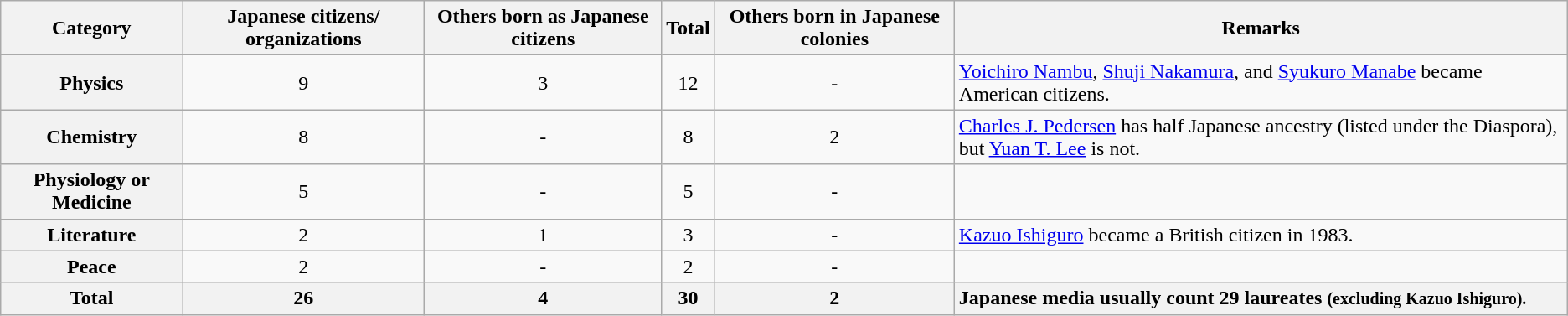<table class="wikitable" style="text-align: center;">
<tr>
<th>Category</th>
<th>Japanese citizens/ organizations</th>
<th>Others born as Japanese citizens</th>
<th>Total</th>
<th>Others born in Japanese colonies</th>
<th>Remarks</th>
</tr>
<tr>
<th>Physics</th>
<td>9</td>
<td>3</td>
<td>12</td>
<td>-</td>
<td style="text-align: left;"><a href='#'>Yoichiro Nambu</a>, <a href='#'>Shuji Nakamura</a>, and <a href='#'>Syukuro Manabe</a> became American citizens.</td>
</tr>
<tr>
<th>Chemistry</th>
<td>8</td>
<td>-</td>
<td>8</td>
<td>2</td>
<td style="text-align: left;"><a href='#'>Charles J. Pedersen</a> has half Japanese ancestry (listed under the Diaspora), but <a href='#'>Yuan T. Lee</a> is not.</td>
</tr>
<tr>
<th>Physiology or Medicine</th>
<td>5</td>
<td>-</td>
<td>5</td>
<td>-</td>
<td></td>
</tr>
<tr>
<th>Literature</th>
<td>2</td>
<td>1</td>
<td>3</td>
<td>-</td>
<td style="text-align: left;"><a href='#'>Kazuo Ishiguro</a> became a British citizen in 1983.</td>
</tr>
<tr>
<th>Peace</th>
<td>2</td>
<td>-</td>
<td>2</td>
<td>-</td>
<td></td>
</tr>
<tr>
<th>Total</th>
<th>26</th>
<th>4</th>
<th>30</th>
<th>2</th>
<th style="text-align: left;">Japanese media usually count 29 laureates <small>(excluding Kazuo Ishiguro).</small></th>
</tr>
</table>
